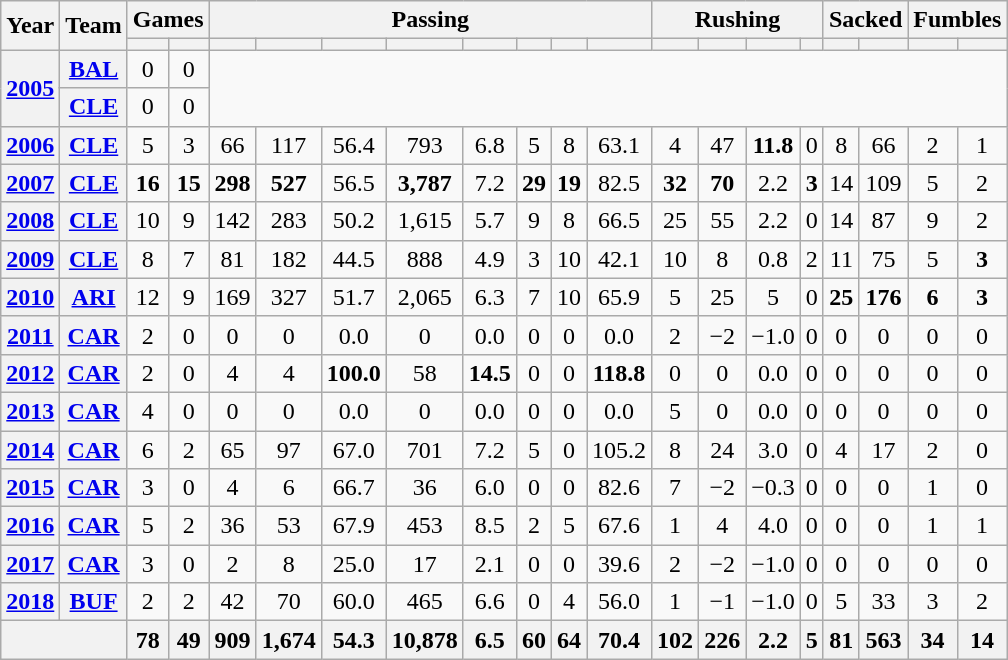<table class="wikitable" style="text-align: center;">
<tr>
<th rowspan="2">Year</th>
<th rowspan="2">Team</th>
<th colspan="2">Games</th>
<th colspan="8">Passing</th>
<th colspan="4">Rushing</th>
<th colspan="2">Sacked</th>
<th colspan="2">Fumbles</th>
</tr>
<tr>
<th></th>
<th></th>
<th></th>
<th></th>
<th></th>
<th></th>
<th></th>
<th></th>
<th></th>
<th></th>
<th></th>
<th></th>
<th></th>
<th></th>
<th></th>
<th></th>
<th></th>
<th></th>
</tr>
<tr>
<th rowspan="2"><a href='#'>2005</a></th>
<th><a href='#'>BAL</a></th>
<td>0</td>
<td>0</td>
<td rowspan="2" colspan="16"></td>
</tr>
<tr>
<th><a href='#'>CLE</a></th>
<td>0</td>
<td>0</td>
</tr>
<tr>
<th><a href='#'>2006</a></th>
<th><a href='#'>CLE</a></th>
<td>5</td>
<td>3</td>
<td>66</td>
<td>117</td>
<td>56.4</td>
<td>793</td>
<td>6.8</td>
<td>5</td>
<td>8</td>
<td>63.1</td>
<td>4</td>
<td>47</td>
<td><strong>11.8</strong></td>
<td>0</td>
<td>8</td>
<td>66</td>
<td>2</td>
<td>1</td>
</tr>
<tr>
<th><a href='#'>2007</a></th>
<th><a href='#'>CLE</a></th>
<td><strong>16</strong></td>
<td><strong>15</strong></td>
<td><strong>298</strong></td>
<td><strong>527</strong></td>
<td>56.5</td>
<td><strong>3,787</strong></td>
<td>7.2</td>
<td><strong>29</strong></td>
<td><strong>19</strong></td>
<td>82.5</td>
<td><strong>32</strong></td>
<td><strong>70</strong></td>
<td>2.2</td>
<td><strong>3</strong></td>
<td>14</td>
<td>109</td>
<td>5</td>
<td>2</td>
</tr>
<tr>
<th><a href='#'>2008</a></th>
<th><a href='#'>CLE</a></th>
<td>10</td>
<td>9</td>
<td>142</td>
<td>283</td>
<td>50.2</td>
<td>1,615</td>
<td>5.7</td>
<td>9</td>
<td>8</td>
<td>66.5</td>
<td>25</td>
<td>55</td>
<td>2.2</td>
<td>0</td>
<td>14</td>
<td>87</td>
<td>9</td>
<td>2</td>
</tr>
<tr>
<th><a href='#'>2009</a></th>
<th><a href='#'>CLE</a></th>
<td>8</td>
<td>7</td>
<td>81</td>
<td>182</td>
<td>44.5</td>
<td>888</td>
<td>4.9</td>
<td>3</td>
<td>10</td>
<td>42.1</td>
<td>10</td>
<td>8</td>
<td>0.8</td>
<td>2</td>
<td>11</td>
<td>75</td>
<td>5</td>
<td><strong>3</strong></td>
</tr>
<tr>
<th><a href='#'>2010</a></th>
<th><a href='#'>ARI</a></th>
<td>12</td>
<td>9</td>
<td>169</td>
<td>327</td>
<td>51.7</td>
<td>2,065</td>
<td>6.3</td>
<td>7</td>
<td>10</td>
<td>65.9</td>
<td>5</td>
<td>25</td>
<td>5</td>
<td>0</td>
<td><strong>25</strong></td>
<td><strong>176</strong></td>
<td><strong>6</strong></td>
<td><strong>3</strong></td>
</tr>
<tr>
<th><a href='#'>2011</a></th>
<th><a href='#'>CAR</a></th>
<td>2</td>
<td>0</td>
<td>0</td>
<td>0</td>
<td>0.0</td>
<td>0</td>
<td>0.0</td>
<td>0</td>
<td>0</td>
<td>0.0</td>
<td>2</td>
<td>−2</td>
<td>−1.0</td>
<td>0</td>
<td>0</td>
<td>0</td>
<td>0</td>
<td>0</td>
</tr>
<tr>
<th><a href='#'>2012</a></th>
<th><a href='#'>CAR</a></th>
<td>2</td>
<td>0</td>
<td>4</td>
<td>4</td>
<td><strong>100.0</strong></td>
<td>58</td>
<td><strong>14.5</strong></td>
<td>0</td>
<td>0</td>
<td><strong>118.8</strong></td>
<td>0</td>
<td>0</td>
<td>0.0</td>
<td>0</td>
<td>0</td>
<td>0</td>
<td>0</td>
<td>0</td>
</tr>
<tr>
<th><a href='#'>2013</a></th>
<th><a href='#'>CAR</a></th>
<td>4</td>
<td>0</td>
<td>0</td>
<td>0</td>
<td>0.0</td>
<td>0</td>
<td>0.0</td>
<td>0</td>
<td>0</td>
<td>0.0</td>
<td>5</td>
<td>0</td>
<td>0.0</td>
<td>0</td>
<td>0</td>
<td>0</td>
<td>0</td>
<td>0</td>
</tr>
<tr>
<th><a href='#'>2014</a></th>
<th><a href='#'>CAR</a></th>
<td>6</td>
<td>2</td>
<td>65</td>
<td>97</td>
<td>67.0</td>
<td>701</td>
<td>7.2</td>
<td>5</td>
<td>0</td>
<td>105.2</td>
<td>8</td>
<td>24</td>
<td>3.0</td>
<td>0</td>
<td>4</td>
<td>17</td>
<td>2</td>
<td>0</td>
</tr>
<tr>
<th><a href='#'>2015</a></th>
<th><a href='#'>CAR</a></th>
<td>3</td>
<td>0</td>
<td>4</td>
<td>6</td>
<td>66.7</td>
<td>36</td>
<td>6.0</td>
<td>0</td>
<td>0</td>
<td>82.6</td>
<td>7</td>
<td>−2</td>
<td>−0.3</td>
<td>0</td>
<td>0</td>
<td>0</td>
<td>1</td>
<td>0</td>
</tr>
<tr>
<th><a href='#'>2016</a></th>
<th><a href='#'>CAR</a></th>
<td>5</td>
<td>2</td>
<td>36</td>
<td>53</td>
<td>67.9</td>
<td>453</td>
<td>8.5</td>
<td>2</td>
<td>5</td>
<td>67.6</td>
<td>1</td>
<td>4</td>
<td>4.0</td>
<td>0</td>
<td>0</td>
<td>0</td>
<td>1</td>
<td>1</td>
</tr>
<tr>
<th><a href='#'>2017</a></th>
<th><a href='#'>CAR</a></th>
<td>3</td>
<td>0</td>
<td>2</td>
<td>8</td>
<td>25.0</td>
<td>17</td>
<td>2.1</td>
<td>0</td>
<td>0</td>
<td>39.6</td>
<td>2</td>
<td>−2</td>
<td>−1.0</td>
<td>0</td>
<td>0</td>
<td>0</td>
<td>0</td>
<td>0</td>
</tr>
<tr>
<th><a href='#'>2018</a></th>
<th><a href='#'>BUF</a></th>
<td>2</td>
<td>2</td>
<td>42</td>
<td>70</td>
<td>60.0</td>
<td>465</td>
<td>6.6</td>
<td>0</td>
<td>4</td>
<td>56.0</td>
<td>1</td>
<td>−1</td>
<td>−1.0</td>
<td>0</td>
<td>5</td>
<td>33</td>
<td>3</td>
<td>2</td>
</tr>
<tr>
<th colspan="2"></th>
<th>78</th>
<th>49</th>
<th>909</th>
<th>1,674</th>
<th>54.3</th>
<th>10,878</th>
<th>6.5</th>
<th>60</th>
<th>64</th>
<th>70.4</th>
<th>102</th>
<th>226</th>
<th>2.2</th>
<th>5</th>
<th>81</th>
<th>563</th>
<th>34</th>
<th>14</th>
</tr>
</table>
